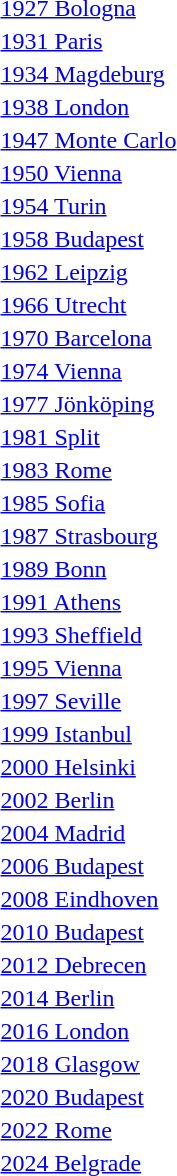<table>
<tr>
<td><a href='#'>1927 Bologna</a></td>
<td></td>
<td></td>
<td></td>
</tr>
<tr>
<td><a href='#'>1931 Paris</a></td>
<td></td>
<td></td>
<td></td>
</tr>
<tr>
<td><a href='#'>1934 Magdeburg</a></td>
<td></td>
<td></td>
<td></td>
</tr>
<tr>
<td><a href='#'>1938 London</a></td>
<td></td>
<td></td>
<td></td>
</tr>
<tr>
<td><a href='#'>1947 Monte Carlo</a></td>
<td></td>
<td></td>
<td></td>
</tr>
<tr>
<td><a href='#'>1950 Vienna</a></td>
<td></td>
<td></td>
<td></td>
</tr>
<tr>
<td><a href='#'>1954 Turin</a></td>
<td></td>
<td></td>
<td></td>
</tr>
<tr>
<td><a href='#'>1958 Budapest</a></td>
<td></td>
<td></td>
<td></td>
</tr>
<tr>
<td><a href='#'>1962 Leipzig</a></td>
<td></td>
<td></td>
<td></td>
</tr>
<tr>
<td><a href='#'>1966 Utrecht</a></td>
<td></td>
<td></td>
<td></td>
</tr>
<tr>
<td><a href='#'>1970 Barcelona</a></td>
<td></td>
<td></td>
<td></td>
</tr>
<tr>
<td><a href='#'>1974 Vienna</a></td>
<td></td>
<td></td>
<td></td>
</tr>
<tr>
<td><a href='#'>1977 Jönköping</a></td>
<td></td>
<td></td>
<td></td>
</tr>
<tr>
<td><a href='#'>1981 Split</a></td>
<td></td>
<td></td>
<td></td>
</tr>
<tr>
<td><a href='#'>1983 Rome</a></td>
<td></td>
<td></td>
<td></td>
</tr>
<tr>
<td><a href='#'>1985 Sofia</a></td>
<td></td>
<td></td>
<td></td>
</tr>
<tr>
<td><a href='#'>1987 Strasbourg</a></td>
<td></td>
<td></td>
<td></td>
</tr>
<tr>
<td><a href='#'>1989 Bonn</a></td>
<td></td>
<td></td>
<td></td>
</tr>
<tr>
<td><a href='#'>1991 Athens</a></td>
<td></td>
<td></td>
<td></td>
</tr>
<tr>
<td><a href='#'>1993 Sheffield</a></td>
<td></td>
<td></td>
<td></td>
</tr>
<tr>
<td><a href='#'>1995 Vienna</a></td>
<td></td>
<td></td>
<td></td>
</tr>
<tr>
<td><a href='#'>1997 Seville</a></td>
<td></td>
<td></td>
<td></td>
</tr>
<tr>
<td><a href='#'>1999 Istanbul</a></td>
<td></td>
<td></td>
<td></td>
</tr>
<tr>
<td><a href='#'>2000 Helsinki</a></td>
<td></td>
<td></td>
<td></td>
</tr>
<tr>
<td><a href='#'>2002 Berlin</a></td>
<td></td>
<td></td>
<td></td>
</tr>
<tr>
<td><a href='#'>2004 Madrid</a></td>
<td></td>
<td></td>
<td></td>
</tr>
<tr>
<td><a href='#'>2006 Budapest</a></td>
<td></td>
<td></td>
<td></td>
</tr>
<tr>
<td><a href='#'>2008 Eindhoven</a></td>
<td></td>
<td></td>
<td></td>
</tr>
<tr>
<td><a href='#'>2010 Budapest</a></td>
<td></td>
<td></td>
<td></td>
</tr>
<tr>
<td><a href='#'>2012 Debrecen</a></td>
<td></td>
<td></td>
<td></td>
</tr>
<tr>
<td><a href='#'>2014 Berlin</a></td>
<td></td>
<td></td>
<td></td>
</tr>
<tr>
<td><a href='#'>2016 London</a></td>
<td></td>
<td></td>
<td></td>
</tr>
<tr>
<td><a href='#'>2018 Glasgow</a></td>
<td></td>
<td></td>
<td></td>
</tr>
<tr>
<td><a href='#'>2020 Budapest</a></td>
<td></td>
<td></td>
<td></td>
</tr>
<tr>
<td><a href='#'>2022 Rome</a></td>
<td></td>
<td></td>
<td></td>
</tr>
<tr>
<td><a href='#'>2024 Belgrade</a></td>
<td></td>
<td></td>
<td></td>
</tr>
</table>
